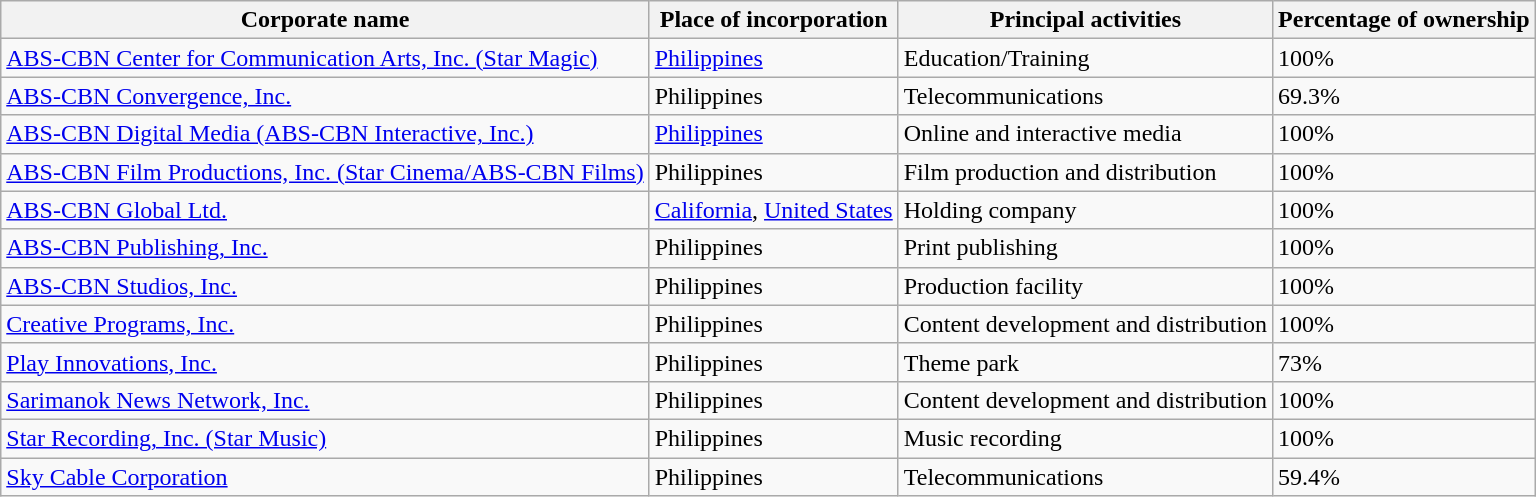<table class="wikitable sortable">
<tr>
<th>Corporate name</th>
<th>Place of incorporation</th>
<th>Principal activities</th>
<th>Percentage of ownership</th>
</tr>
<tr>
<td><a href='#'>ABS-CBN Center for Communication Arts, Inc. (Star Magic)</a></td>
<td><a href='#'>Philippines</a></td>
<td>Education/Training</td>
<td>100%</td>
</tr>
<tr>
<td><a href='#'>ABS-CBN Convergence, Inc.</a></td>
<td>Philippines</td>
<td>Telecommunications</td>
<td>69.3%</td>
</tr>
<tr>
<td><a href='#'>ABS-CBN Digital Media (ABS-CBN Interactive, Inc.)</a></td>
<td><a href='#'>Philippines</a></td>
<td>Online and interactive media</td>
<td>100%</td>
</tr>
<tr>
<td><a href='#'>ABS-CBN Film Productions, Inc. (Star Cinema/ABS-CBN Films)</a></td>
<td>Philippines</td>
<td>Film production and distribution</td>
<td>100%</td>
</tr>
<tr>
<td><a href='#'>ABS-CBN Global Ltd.</a></td>
<td><a href='#'>California</a>, <a href='#'>United States</a></td>
<td>Holding company</td>
<td>100%</td>
</tr>
<tr>
<td><a href='#'>ABS-CBN Publishing, Inc.</a></td>
<td>Philippines</td>
<td>Print publishing</td>
<td>100%</td>
</tr>
<tr>
<td><a href='#'>ABS-CBN Studios, Inc.</a></td>
<td>Philippines</td>
<td>Production facility</td>
<td>100%</td>
</tr>
<tr>
<td><a href='#'>Creative Programs, Inc.</a></td>
<td>Philippines</td>
<td>Content development and distribution</td>
<td>100%</td>
</tr>
<tr>
<td><a href='#'>Play Innovations, Inc.</a></td>
<td>Philippines</td>
<td>Theme park</td>
<td>73%</td>
</tr>
<tr>
<td><a href='#'>Sarimanok News Network, Inc.</a></td>
<td>Philippines</td>
<td>Content development and distribution</td>
<td>100%</td>
</tr>
<tr>
<td><a href='#'>Star Recording, Inc. (Star Music)</a></td>
<td>Philippines</td>
<td>Music recording</td>
<td>100%</td>
</tr>
<tr>
<td><a href='#'>Sky Cable Corporation</a></td>
<td>Philippines</td>
<td>Telecommunications</td>
<td>59.4%</td>
</tr>
</table>
